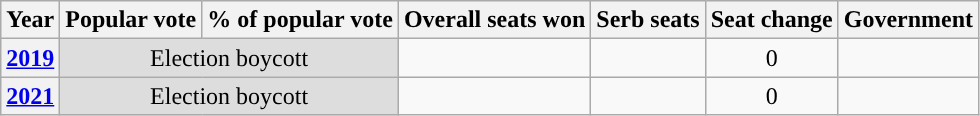<table class="wikitable" style="text-align:center">
<tr>
<th>Year</th>
<th>Popular vote</th>
<th>% of popular vote</th>
<th>Overall seats won</th>
<th>Serb seats</th>
<th>Seat change</th>
<th>Government</th>
</tr>
<tr>
<th><a href='#'>2019</a></th>
<td colspan=2 style="background:#ddd;">Election boycott</td>
<td></td>
<td></td>
<td> 0</td>
<td></td>
</tr>
<tr>
<th><a href='#'>2021</a></th>
<td colspan="2" style="background:#ddd;">Election boycott</td>
<td></td>
<td></td>
<td> 0</td>
<td></td>
</tr>
</table>
